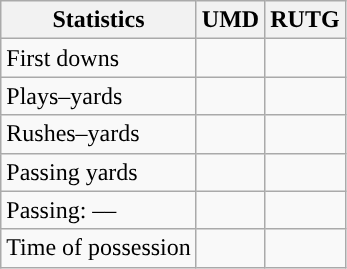<table class="wikitable" style="float:left">
<tr>
<th>Statistics</th>
<th>UMD</th>
<th>RUTG</th>
</tr>
<tr>
<td>First downs</td>
<td></td>
<td></td>
</tr>
<tr>
<td>Plays–yards</td>
<td></td>
<td></td>
</tr>
<tr>
<td>Rushes–yards</td>
<td></td>
<td></td>
</tr>
<tr>
<td>Passing yards</td>
<td></td>
<td></td>
</tr>
<tr>
<td>Passing: ––</td>
<td></td>
<td></td>
</tr>
<tr>
<td>Time of possession</td>
<td></td>
<td></td>
</tr>
</table>
